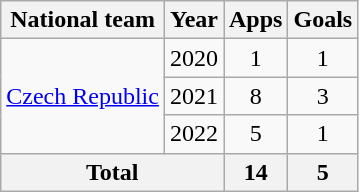<table class="wikitable" style="text-align:center">
<tr>
<th>National team</th>
<th>Year</th>
<th>Apps</th>
<th>Goals</th>
</tr>
<tr>
<td rowspan="3"><a href='#'>Czech Republic</a></td>
<td>2020</td>
<td>1</td>
<td>1</td>
</tr>
<tr>
<td>2021</td>
<td>8</td>
<td>3</td>
</tr>
<tr>
<td>2022</td>
<td>5</td>
<td>1</td>
</tr>
<tr>
<th colspan="2">Total</th>
<th>14</th>
<th>5</th>
</tr>
</table>
